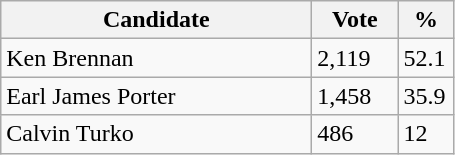<table class="wikitable">
<tr>
<th bgcolor="#DDDDFF" width="200px">Candidate</th>
<th bgcolor="#DDDDFF" width="50px">Vote</th>
<th bgcolor="#DDDDFF" width="30px">%</th>
</tr>
<tr>
<td>Ken Brennan</td>
<td>2,119</td>
<td>52.1</td>
</tr>
<tr>
<td>Earl James Porter</td>
<td>1,458</td>
<td>35.9</td>
</tr>
<tr>
<td>Calvin Turko</td>
<td>486</td>
<td>12</td>
</tr>
</table>
